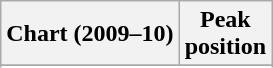<table class="wikitable sortable">
<tr>
<th align="left">Chart (2009–10)</th>
<th align="left">Peak<br>position</th>
</tr>
<tr>
</tr>
<tr>
</tr>
<tr>
</tr>
</table>
